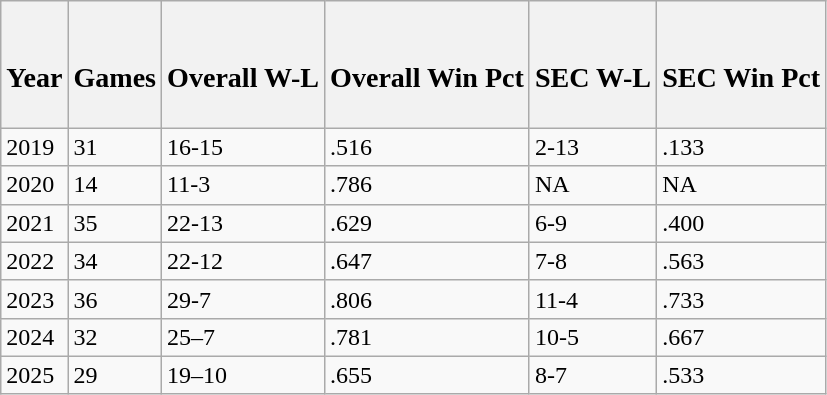<table class="wikitable">
<tr>
<th><br><h3>Year</h3></th>
<th><br><h3>Games</h3></th>
<th><br><h3>Overall W-L</h3></th>
<th><br><h3>Overall Win Pct</h3></th>
<th><br><h3>SEC W-L</h3></th>
<th><br><h3>SEC Win Pct</h3></th>
</tr>
<tr>
<td>2019</td>
<td>31</td>
<td>16-15</td>
<td>.516</td>
<td>2-13</td>
<td>.133</td>
</tr>
<tr>
<td>2020</td>
<td>14</td>
<td>11-3</td>
<td>.786</td>
<td>NA</td>
<td>NA</td>
</tr>
<tr>
<td>2021</td>
<td>35</td>
<td>22-13</td>
<td>.629</td>
<td>6-9</td>
<td>.400</td>
</tr>
<tr>
<td>2022</td>
<td>34</td>
<td>22-12</td>
<td>.647</td>
<td>7-8</td>
<td>.563</td>
</tr>
<tr>
<td>2023</td>
<td>36</td>
<td>29-7</td>
<td>.806</td>
<td>11-4</td>
<td>.733</td>
</tr>
<tr>
<td>2024</td>
<td>32</td>
<td>25–7</td>
<td>.781</td>
<td>10-5</td>
<td>.667</td>
</tr>
<tr>
<td>2025</td>
<td>29</td>
<td>19–10</td>
<td>.655</td>
<td>8-7</td>
<td>.533</td>
</tr>
</table>
